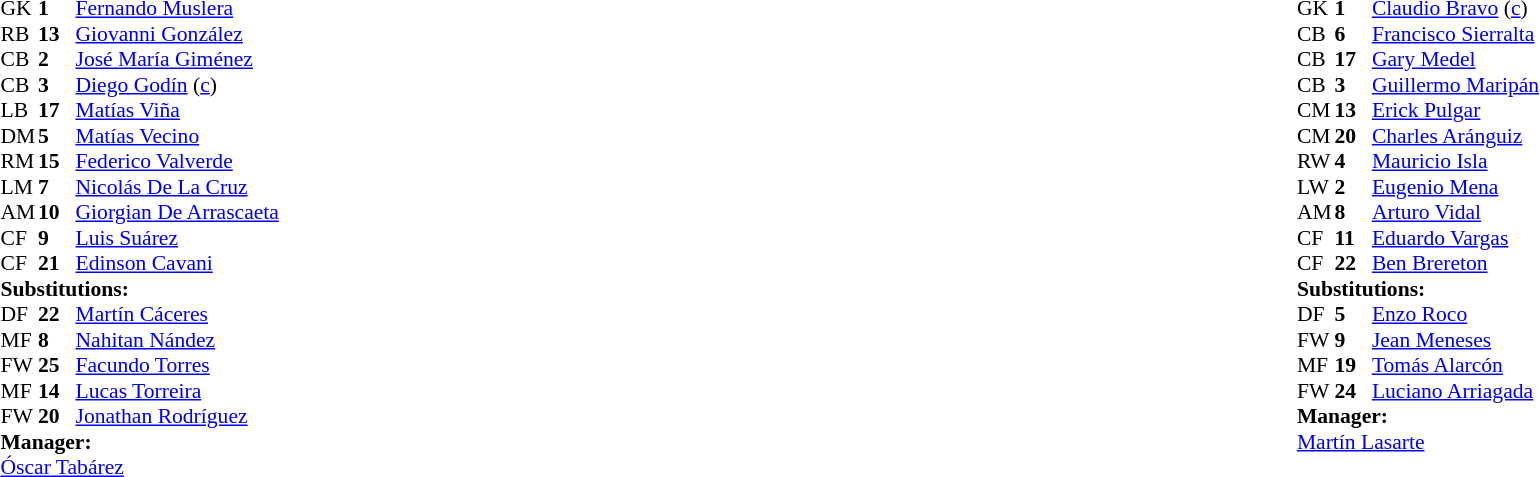<table width="100%">
<tr>
<td valign="top" width="40%"><br><table style="font-size:90%" cellspacing="0" cellpadding="0">
<tr>
<th width=25></th>
<th width=25></th>
</tr>
<tr>
<td>GK</td>
<td><strong>1</strong></td>
<td><a href='#'>Fernando Muslera</a></td>
</tr>
<tr>
<td>RB</td>
<td><strong>13</strong></td>
<td><a href='#'>Giovanni González</a></td>
<td></td>
<td></td>
</tr>
<tr>
<td>CB</td>
<td><strong>2</strong></td>
<td><a href='#'>José María Giménez</a></td>
</tr>
<tr>
<td>CB</td>
<td><strong>3</strong></td>
<td><a href='#'>Diego Godín</a> (<a href='#'>c</a>)</td>
</tr>
<tr>
<td>LB</td>
<td><strong>17</strong></td>
<td><a href='#'>Matías Viña</a></td>
<td></td>
<td></td>
</tr>
<tr>
<td>DM</td>
<td><strong>5</strong></td>
<td><a href='#'>Matías Vecino</a></td>
<td></td>
<td></td>
</tr>
<tr>
<td>RM</td>
<td><strong>15</strong></td>
<td><a href='#'>Federico Valverde</a></td>
<td></td>
</tr>
<tr>
<td>LM</td>
<td><strong>7</strong></td>
<td><a href='#'>Nicolás De La Cruz</a></td>
<td></td>
<td></td>
</tr>
<tr>
<td>AM</td>
<td><strong>10</strong></td>
<td><a href='#'>Giorgian De Arrascaeta</a></td>
<td></td>
<td></td>
</tr>
<tr>
<td>CF</td>
<td><strong>9</strong></td>
<td><a href='#'>Luis Suárez</a></td>
</tr>
<tr>
<td>CF</td>
<td><strong>21</strong></td>
<td><a href='#'>Edinson Cavani</a></td>
</tr>
<tr>
<td colspan=3><strong>Substitutions:</strong></td>
</tr>
<tr>
<td>DF</td>
<td><strong>22</strong></td>
<td><a href='#'>Martín Cáceres</a></td>
<td></td>
<td></td>
</tr>
<tr>
<td>MF</td>
<td><strong>8</strong></td>
<td><a href='#'>Nahitan Nández</a></td>
<td></td>
<td></td>
</tr>
<tr>
<td>FW</td>
<td><strong>25</strong></td>
<td><a href='#'>Facundo Torres</a></td>
<td></td>
<td></td>
</tr>
<tr>
<td>MF</td>
<td><strong>14</strong></td>
<td><a href='#'>Lucas Torreira</a></td>
<td></td>
<td></td>
</tr>
<tr>
<td>FW</td>
<td><strong>20</strong></td>
<td><a href='#'>Jonathan Rodríguez</a></td>
<td></td>
<td></td>
</tr>
<tr>
<td colspan=3><strong>Manager:</strong></td>
</tr>
<tr>
<td colspan=3><a href='#'>Óscar Tabárez</a></td>
</tr>
</table>
</td>
<td valign="top"></td>
<td valign="top" width="50%"><br><table style="font-size:90%; margin:auto" cellspacing="0" cellpadding="0">
<tr>
<th width=25></th>
<th width=25></th>
</tr>
<tr>
<td>GK</td>
<td><strong>1</strong></td>
<td><a href='#'>Claudio Bravo</a> (<a href='#'>c</a>)</td>
</tr>
<tr>
<td>CB</td>
<td><strong>6</strong></td>
<td><a href='#'>Francisco Sierralta</a></td>
<td></td>
</tr>
<tr>
<td>CB</td>
<td><strong>17</strong></td>
<td><a href='#'>Gary Medel</a></td>
</tr>
<tr>
<td>CB</td>
<td><strong>3</strong></td>
<td><a href='#'>Guillermo Maripán</a></td>
<td></td>
<td></td>
</tr>
<tr>
<td>CM</td>
<td><strong>13</strong></td>
<td><a href='#'>Erick Pulgar</a></td>
</tr>
<tr>
<td>CM</td>
<td><strong>20</strong></td>
<td><a href='#'>Charles Aránguiz</a></td>
</tr>
<tr>
<td>RW</td>
<td><strong>4</strong></td>
<td><a href='#'>Mauricio Isla</a></td>
</tr>
<tr>
<td>LW</td>
<td><strong>2</strong></td>
<td><a href='#'>Eugenio Mena</a></td>
</tr>
<tr>
<td>AM</td>
<td><strong>8</strong></td>
<td><a href='#'>Arturo Vidal</a></td>
<td></td>
<td></td>
</tr>
<tr>
<td>CF</td>
<td><strong>11</strong></td>
<td><a href='#'>Eduardo Vargas</a></td>
<td></td>
<td></td>
</tr>
<tr>
<td>CF</td>
<td><strong>22</strong></td>
<td><a href='#'>Ben Brereton</a></td>
<td></td>
<td></td>
</tr>
<tr>
<td colspan=3><strong>Substitutions:</strong></td>
</tr>
<tr>
<td>DF</td>
<td><strong>5</strong></td>
<td><a href='#'>Enzo Roco</a></td>
<td></td>
<td></td>
</tr>
<tr>
<td>FW</td>
<td><strong>9</strong></td>
<td><a href='#'>Jean Meneses</a></td>
<td></td>
<td></td>
</tr>
<tr>
<td>MF</td>
<td><strong>19</strong></td>
<td><a href='#'>Tomás Alarcón</a></td>
<td></td>
<td></td>
</tr>
<tr>
<td>FW</td>
<td><strong>24</strong></td>
<td><a href='#'>Luciano Arriagada</a></td>
<td></td>
<td></td>
</tr>
<tr>
<td colspan=3><strong>Manager:</strong></td>
</tr>
<tr>
<td colspan=3> <a href='#'>Martín Lasarte</a></td>
</tr>
</table>
</td>
</tr>
</table>
